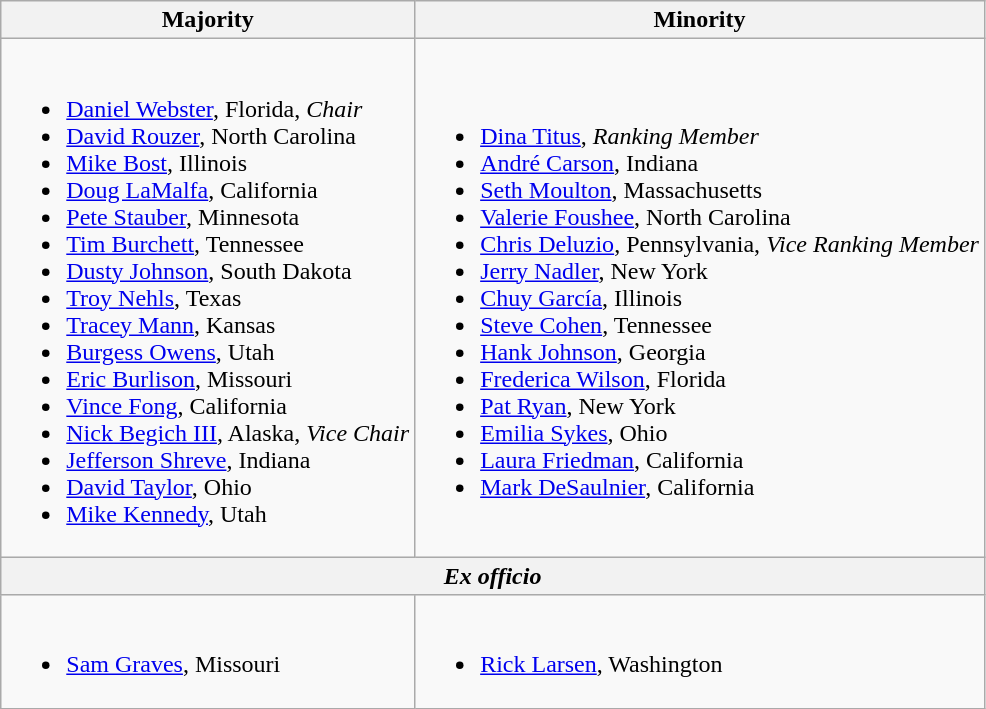<table class=wikitable>
<tr>
<th>Majority</th>
<th>Minority</th>
</tr>
<tr>
<td><br><ul><li><a href='#'>Daniel Webster</a>, Florida, <em>Chair</em></li><li><a href='#'>David Rouzer</a>, North Carolina</li><li><a href='#'>Mike Bost</a>, Illinois</li><li><a href='#'>Doug LaMalfa</a>, California</li><li><a href='#'>Pete Stauber</a>, Minnesota</li><li><a href='#'>Tim Burchett</a>, Tennessee</li><li><a href='#'>Dusty Johnson</a>, South Dakota</li><li><a href='#'>Troy Nehls</a>, Texas</li><li><a href='#'>Tracey Mann</a>, Kansas</li><li><a href='#'>Burgess Owens</a>, Utah</li><li><a href='#'>Eric Burlison</a>, Missouri</li><li><a href='#'>Vince Fong</a>, California</li><li><a href='#'>Nick Begich III</a>, Alaska, <em>Vice Chair</em></li><li><a href='#'>Jefferson Shreve</a>, Indiana</li><li><a href='#'>David Taylor</a>, Ohio</li><li><a href='#'>Mike Kennedy</a>, Utah</li></ul></td>
<td><br><ul><li><a href='#'>Dina Titus</a>, <em>Ranking Member</em></li><li><a href='#'>André Carson</a>, Indiana</li><li><a href='#'>Seth Moulton</a>, Massachusetts</li><li><a href='#'>Valerie Foushee</a>, North Carolina</li><li><a href='#'>Chris Deluzio</a>, Pennsylvania, <em>Vice Ranking Member</em></li><li><a href='#'>Jerry Nadler</a>, New York</li><li><a href='#'>Chuy García</a>, Illinois</li><li><a href='#'>Steve Cohen</a>, Tennessee</li><li><a href='#'>Hank Johnson</a>, Georgia</li><li><a href='#'>Frederica Wilson</a>, Florida</li><li><a href='#'>Pat Ryan</a>, New York</li><li><a href='#'>Emilia Sykes</a>, Ohio</li><li><a href='#'>Laura Friedman</a>, California</li><li><a href='#'>Mark DeSaulnier</a>, California</li></ul></td>
</tr>
<tr>
<th colspan=2><em>Ex officio</em></th>
</tr>
<tr>
<td><br><ul><li><a href='#'>Sam Graves</a>, Missouri</li></ul></td>
<td><br><ul><li><a href='#'>Rick Larsen</a>, Washington</li></ul></td>
</tr>
</table>
